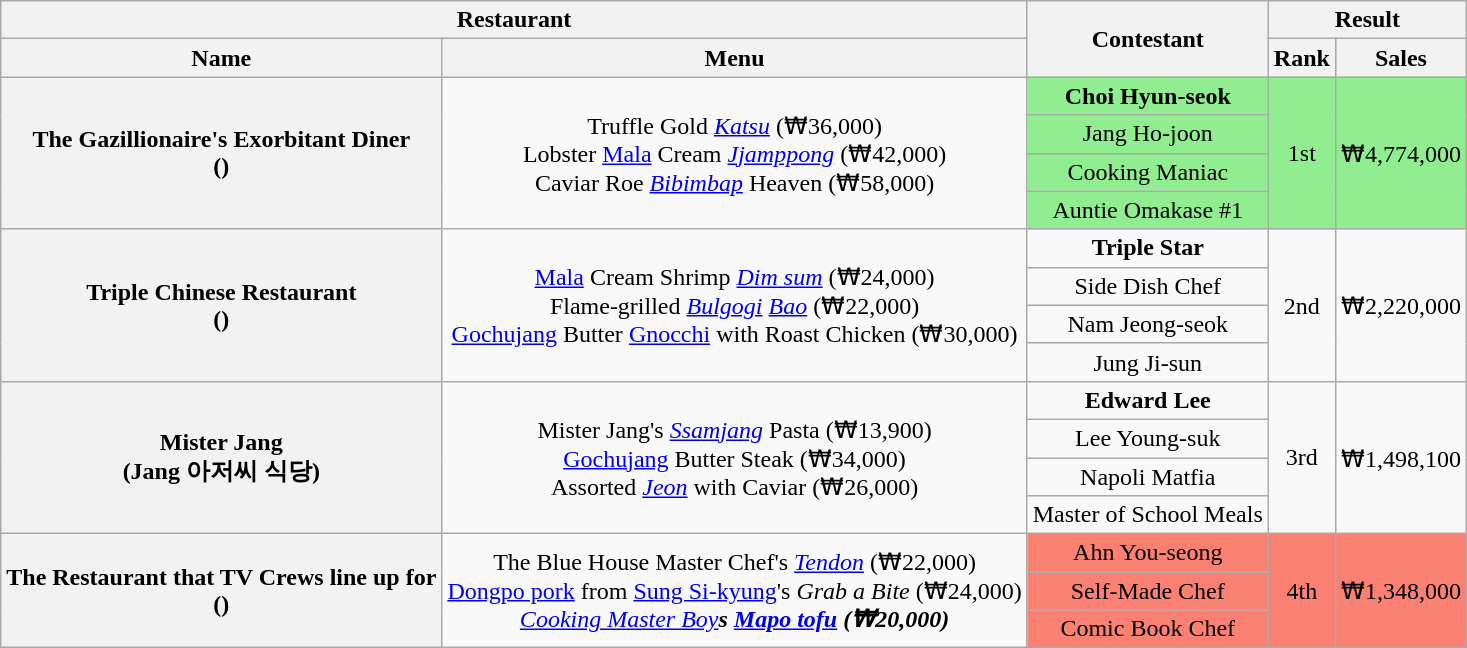<table class="wikitable sortable" style="text-align:center">
<tr>
<th colspan="2">Restaurant</th>
<th rowspan="2">Contestant</th>
<th colspan="2">Result</th>
</tr>
<tr>
<th>Name</th>
<th>Menu</th>
<th>Rank</th>
<th>Sales</th>
</tr>
<tr>
<th rowspan="4">The Gazillionaire's Exorbitant Diner <br> ()</th>
<td rowspan="4">Truffle Gold <em><a href='#'>Katsu</a></em> (₩36,000) <br> Lobster <a href='#'>Mala</a> Cream <em><a href='#'>Jjamppong</a></em> (₩42,000) <br> Caviar Roe <em><a href='#'>Bibimbap</a></em> Heaven (₩58,000)</td>
<td style="background:#90EE90"><strong>Choi Hyun-seok</strong></td>
<td rowspan="4" style="background:#90EE90">1st</td>
<td rowspan="4" style="background:#90EE90">₩4,774,000</td>
</tr>
<tr>
<td style="background:#90EE90">Jang Ho-joon</td>
</tr>
<tr>
<td style="background:#90EE90">Cooking Maniac</td>
</tr>
<tr>
<td style="background:#90EE90">Auntie Omakase #1</td>
</tr>
<tr>
<th rowspan="4">Triple Chinese Restaurant <br> ()</th>
<td rowspan="4"><a href='#'>Mala</a> Cream Shrimp <em><a href='#'>Dim sum</a></em> (₩24,000) <br> Flame-grilled <em><a href='#'>Bulgogi</a> <a href='#'>Bao</a></em> (₩22,000) <br> <a href='#'>Gochujang</a> Butter <a href='#'>Gnocchi</a> with Roast Chicken (₩30,000)</td>
<td><strong>Triple Star</strong></td>
<td rowspan="4">2nd</td>
<td rowspan="4">₩2,220,000</td>
</tr>
<tr>
<td>Side Dish Chef</td>
</tr>
<tr>
<td>Nam Jeong-seok</td>
</tr>
<tr>
<td>Jung Ji-sun</td>
</tr>
<tr>
<th rowspan="4">Mister Jang <br> (Jang 아저씨 식당)</th>
<td rowspan="4">Mister Jang's <em><a href='#'>Ssamjang</a></em> Pasta (₩13,900) <br> <a href='#'>Gochujang</a> Butter Steak (₩34,000) <br> Assorted <em><a href='#'>Jeon</a></em> with Caviar (₩26,000)</td>
<td><strong>Edward Lee</strong></td>
<td rowspan="4">3rd</td>
<td rowspan="4">₩1,498,100</td>
</tr>
<tr>
<td>Lee Young-suk</td>
</tr>
<tr>
<td>Napoli Matfia</td>
</tr>
<tr>
<td>Master of School Meals</td>
</tr>
<tr>
<th rowspan="3">The Restaurant that TV Crews line up for <br> ()</th>
<td rowspan="3">The Blue House Master Chef's <em><a href='#'>Tendon</a></em> (₩22,000) <br> <a href='#'>Dongpo pork</a> from <a href='#'>Sung Si-kyung</a>'s <em>Grab a Bite</em> (₩24,000) <br> <em><a href='#'>Cooking Master Boy</a><strong>s <a href='#'>Mapo tofu</a> (₩20,000)</td>
<td style="background:salmon"></strong>Ahn You-seong<strong></td>
<td rowspan="3" style="background:salmon">4th</td>
<td rowspan="3" style="background:salmon">₩1,348,000</td>
</tr>
<tr>
<td style="background:salmon">Self-Made Chef</td>
</tr>
<tr>
<td style="background:salmon">Comic Book Chef</td>
</tr>
</table>
